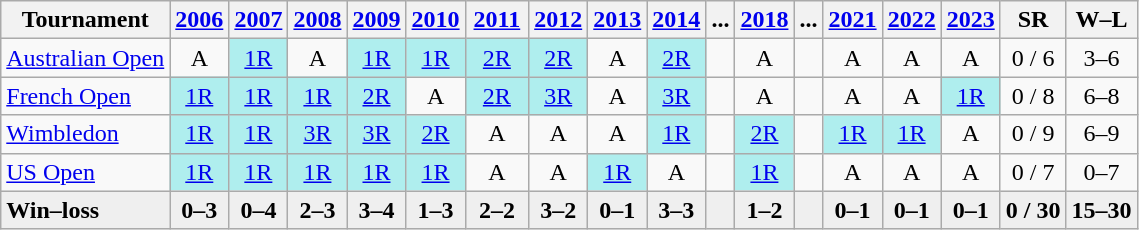<table class=wikitable style=text-align:center;>
<tr>
<th>Tournament</th>
<th><a href='#'>2006</a></th>
<th><a href='#'>2007</a></th>
<th><a href='#'>2008</a></th>
<th><a href='#'>2009</a></th>
<th><a href='#'>2010</a></th>
<th width=35><a href='#'>2011</a></th>
<th><a href='#'>2012</a></th>
<th><a href='#'>2013</a></th>
<th><a href='#'>2014</a></th>
<th>...</th>
<th><a href='#'>2018</a></th>
<th>...</th>
<th><a href='#'>2021</a></th>
<th><a href='#'>2022</a></th>
<th><a href='#'>2023</a></th>
<th>SR</th>
<th>W–L</th>
</tr>
<tr>
<td align=left><a href='#'>Australian Open</a></td>
<td>A</td>
<td bgcolor=afeeee><a href='#'>1R</a></td>
<td>A</td>
<td bgcolor=afeeee><a href='#'>1R</a></td>
<td bgcolor=afeeee><a href='#'>1R</a></td>
<td bgcolor=afeeee><a href='#'>2R</a></td>
<td bgcolor=afeeee><a href='#'>2R</a></td>
<td>A</td>
<td bgcolor=afeeee><a href='#'>2R</a></td>
<td></td>
<td>A</td>
<td></td>
<td>A</td>
<td>A</td>
<td>A</td>
<td>0 / 6</td>
<td>3–6</td>
</tr>
<tr>
<td align=left><a href='#'>French Open</a></td>
<td bgcolor=afeeee><a href='#'>1R</a></td>
<td bgcolor=afeeee><a href='#'>1R</a></td>
<td bgcolor=afeeee><a href='#'>1R</a></td>
<td bgcolor=afeeee><a href='#'>2R</a></td>
<td>A</td>
<td bgcolor=afeeee><a href='#'>2R</a></td>
<td bgcolor=afeeee><a href='#'>3R</a></td>
<td>A</td>
<td bgcolor=afeeee><a href='#'>3R</a></td>
<td></td>
<td>A</td>
<td></td>
<td>A</td>
<td>A</td>
<td bgcolor=afeeee><a href='#'>1R</a></td>
<td>0 / 8</td>
<td>6–8</td>
</tr>
<tr>
<td align=left><a href='#'>Wimbledon</a></td>
<td bgcolor=afeeee><a href='#'>1R</a></td>
<td bgcolor=afeeee><a href='#'>1R</a></td>
<td bgcolor=afeeee><a href='#'>3R</a></td>
<td bgcolor=afeeee><a href='#'>3R</a></td>
<td bgcolor=afeeee><a href='#'>2R</a></td>
<td>A</td>
<td>A</td>
<td>A</td>
<td bgcolor=afeeee><a href='#'>1R</a></td>
<td></td>
<td bgcolor=afeeee><a href='#'>2R</a></td>
<td></td>
<td bgcolor=afeeee><a href='#'>1R</a></td>
<td bgcolor=afeeee><a href='#'>1R</a></td>
<td>A</td>
<td>0 / 9</td>
<td>6–9</td>
</tr>
<tr>
<td align=left><a href='#'>US Open</a></td>
<td bgcolor=afeeee><a href='#'>1R</a></td>
<td bgcolor=afeeee><a href='#'>1R</a></td>
<td bgcolor=afeeee><a href='#'>1R</a></td>
<td bgcolor=afeeee><a href='#'>1R</a></td>
<td bgcolor=afeeee><a href='#'>1R</a></td>
<td>A</td>
<td>A</td>
<td bgcolor=afeeee><a href='#'>1R</a></td>
<td>A</td>
<td></td>
<td bgcolor=afeeee><a href='#'>1R</a></td>
<td></td>
<td>A</td>
<td>A</td>
<td>A</td>
<td>0 / 7</td>
<td>0–7</td>
</tr>
<tr style="background:#efefef; font-weight:bold;">
<td style="text-align:left;">Win–loss</td>
<td>0–3</td>
<td>0–4</td>
<td>2–3</td>
<td>3–4</td>
<td>1–3</td>
<td>2–2</td>
<td>3–2</td>
<td>0–1</td>
<td>3–3</td>
<td></td>
<td>1–2</td>
<td></td>
<td>0–1</td>
<td>0–1</td>
<td>0–1</td>
<td>0 / 30</td>
<td>15–30</td>
</tr>
</table>
